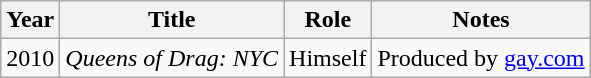<table class="wikitable sortable">
<tr>
<th>Year</th>
<th>Title</th>
<th>Role</th>
<th class="unsortable">Notes</th>
</tr>
<tr>
<td>2010</td>
<td><em>Queens of Drag: NYC</em></td>
<td>Himself</td>
<td>Produced by <a href='#'>gay.com</a></td>
</tr>
</table>
